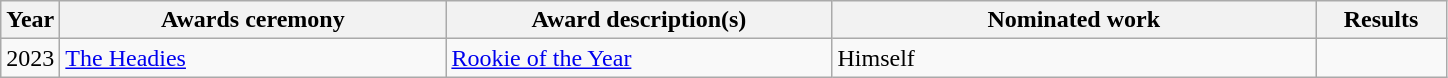<table class="wikitable">
<tr>
<th>Year</th>
<th width="250">Awards ceremony</th>
<th width="250">Award description(s)</th>
<th width="315">Nominated work</th>
<th width="80">Results</th>
</tr>
<tr>
<td rowspan="1">2023</td>
<td rowspan="1"><a href='#'>The Headies</a></td>
<td><a href='#'>Rookie of the Year</a></td>
<td>Himself</td>
<td></td>
</tr>
</table>
